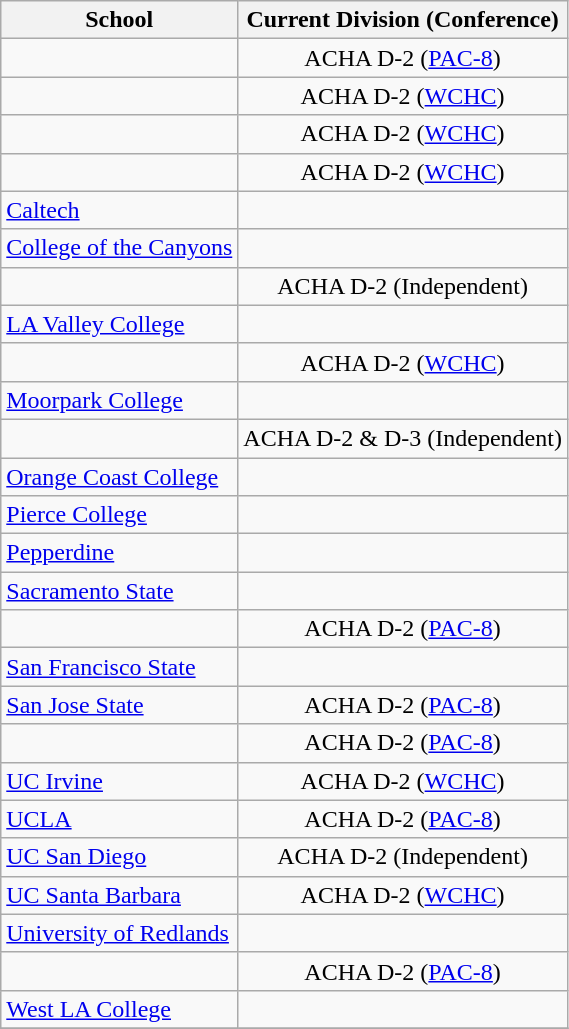<table class="wikitable sortable">
<tr>
<th>School</th>
<th>Current Division (Conference)</th>
</tr>
<tr>
<td></td>
<td align=center>ACHA D-2 (<a href='#'>PAC-8</a>)</td>
</tr>
<tr>
<td></td>
<td align=center>ACHA D-2 (<a href='#'>WCHC</a>)</td>
</tr>
<tr>
<td></td>
<td align=center>ACHA D-2 (<a href='#'>WCHC</a>)</td>
</tr>
<tr>
<td></td>
<td align=center>ACHA D-2 (<a href='#'>WCHC</a>)</td>
</tr>
<tr>
<td><a href='#'>Caltech</a></td>
<td></td>
</tr>
<tr>
<td><a href='#'>College of the Canyons</a></td>
<td></td>
</tr>
<tr>
<td></td>
<td align=center>ACHA D-2 (Independent)</td>
</tr>
<tr>
<td><a href='#'>LA Valley College</a></td>
<td></td>
</tr>
<tr>
<td></td>
<td align=center>ACHA D-2 (<a href='#'>WCHC</a>)</td>
</tr>
<tr>
<td><a href='#'>Moorpark College</a></td>
<td></td>
</tr>
<tr>
<td></td>
<td align=center>ACHA D-2 & D-3 (Independent)</td>
</tr>
<tr>
<td><a href='#'>Orange Coast College</a></td>
<td></td>
</tr>
<tr>
<td><a href='#'>Pierce College</a></td>
<td></td>
</tr>
<tr>
<td><a href='#'>Pepperdine</a></td>
<td></td>
</tr>
<tr>
<td><a href='#'>Sacramento State</a></td>
<td></td>
</tr>
<tr>
<td></td>
<td align=center>ACHA D-2 (<a href='#'>PAC-8</a>)</td>
</tr>
<tr>
<td><a href='#'>San Francisco State</a></td>
<td></td>
</tr>
<tr>
<td><a href='#'>San Jose State</a></td>
<td align=center>ACHA D-2 (<a href='#'>PAC-8</a>)</td>
</tr>
<tr>
<td></td>
<td align=center>ACHA D-2 (<a href='#'>PAC-8</a>)</td>
</tr>
<tr>
<td><a href='#'>UC Irvine</a></td>
<td align=center>ACHA D-2 (<a href='#'>WCHC</a>)</td>
</tr>
<tr>
<td><a href='#'>UCLA</a></td>
<td align=center>ACHA D-2 (<a href='#'>PAC-8</a>)</td>
</tr>
<tr>
<td><a href='#'>UC San Diego</a></td>
<td align=center>ACHA D-2 (Independent)</td>
</tr>
<tr>
<td><a href='#'>UC Santa Barbara</a></td>
<td align=center>ACHA D-2 (<a href='#'>WCHC</a>)</td>
</tr>
<tr>
<td><a href='#'>University of Redlands</a></td>
<td></td>
</tr>
<tr>
<td></td>
<td align=center>ACHA D-2 (<a href='#'>PAC-8</a>)</td>
</tr>
<tr>
<td><a href='#'>West LA College</a></td>
<td></td>
</tr>
<tr>
</tr>
</table>
